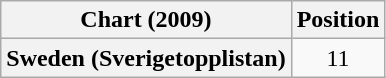<table class="wikitable plainrowheaders" style="text-align:center">
<tr>
<th scope="col">Chart (2009)</th>
<th scope="col">Position</th>
</tr>
<tr>
<th scope="row">Sweden (Sverigetopplistan)</th>
<td>11</td>
</tr>
</table>
